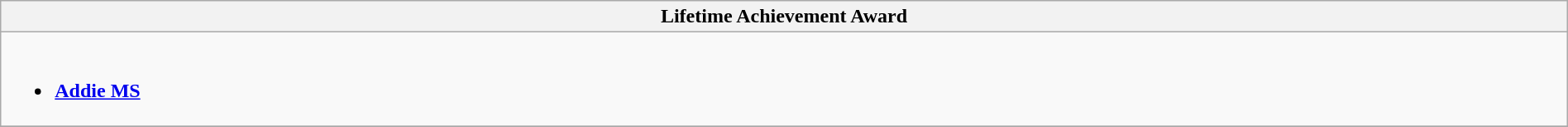<table class="wikitable" style="width:100%;">
<tr>
<th colspan= "2">Lifetime Achievement Award</th>
</tr>
<tr>
<td valign= "top" colspan= "2"><br><ul><li><strong><a href='#'>Addie MS</a></strong></li></ul></td>
</tr>
<tr>
</tr>
</table>
